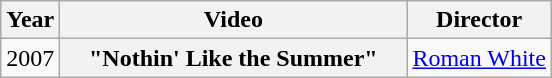<table class="wikitable plainrowheaders">
<tr>
<th>Year</th>
<th style="width:14em;">Video</th>
<th>Director</th>
</tr>
<tr>
<td>2007</td>
<th scope="row">"Nothin' Like the Summer"</th>
<td><a href='#'>Roman White</a></td>
</tr>
</table>
